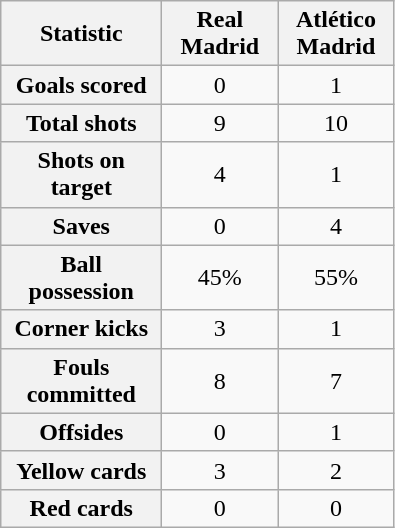<table class="wikitable plainrowheaders" style="text-align:center">
<tr>
<th scope="col" style="width:100px">Statistic</th>
<th scope="col" style="width:70px">Real Madrid</th>
<th scope="col" style="width:70px">Atlético Madrid</th>
</tr>
<tr>
<th scope=row>Goals scored</th>
<td>0</td>
<td>1</td>
</tr>
<tr>
<th scope=row>Total shots</th>
<td>9</td>
<td>10</td>
</tr>
<tr>
<th scope=row>Shots on target</th>
<td>4</td>
<td>1</td>
</tr>
<tr>
<th scope=row>Saves</th>
<td>0</td>
<td>4</td>
</tr>
<tr>
<th scope=row>Ball possession</th>
<td>45%</td>
<td>55%</td>
</tr>
<tr>
<th scope=row>Corner kicks</th>
<td>3</td>
<td>1</td>
</tr>
<tr>
<th scope=row>Fouls committed</th>
<td>8</td>
<td>7</td>
</tr>
<tr>
<th scope=row>Offsides</th>
<td>0</td>
<td>1</td>
</tr>
<tr>
<th scope=row>Yellow cards</th>
<td>3</td>
<td>2</td>
</tr>
<tr>
<th scope=row>Red cards</th>
<td>0</td>
<td>0</td>
</tr>
</table>
